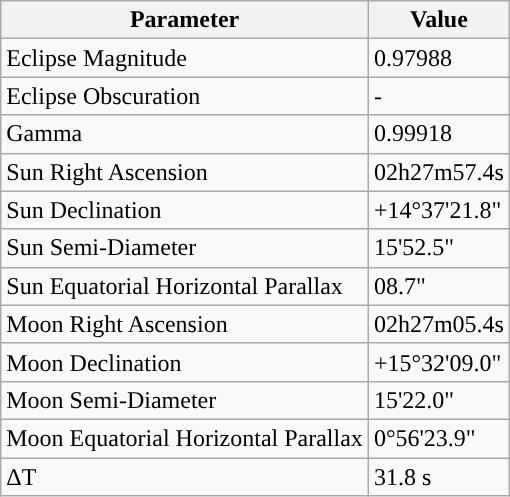<table class="wikitable">
<tr>
<th>Parameter</th>
<th>Value</th>
</tr>
<tr>
<td>Eclipse Magnitude</td>
<td>0.97988</td>
</tr>
<tr>
<td>Eclipse Obscuration</td>
<td>-</td>
</tr>
<tr>
<td>Gamma</td>
<td>0.99918</td>
</tr>
<tr>
<td>Sun Right Ascension</td>
<td>02h27m57.4s</td>
</tr>
<tr>
<td>Sun Declination</td>
<td>+14°37'21.8"</td>
</tr>
<tr>
<td>Sun Semi-Diameter</td>
<td>15'52.5"</td>
</tr>
<tr>
<td>Sun Equatorial Horizontal Parallax</td>
<td>08.7"</td>
</tr>
<tr>
<td>Moon Right Ascension</td>
<td>02h27m05.4s</td>
</tr>
<tr>
<td>Moon Declination</td>
<td>+15°32'09.0"</td>
</tr>
<tr>
<td>Moon Semi-Diameter</td>
<td>15'22.0"</td>
</tr>
<tr>
<td>Moon Equatorial Horizontal Parallax</td>
<td>0°56'23.9"</td>
</tr>
<tr>
<td>ΔT</td>
<td>31.8 s</td>
</tr>
</table>
